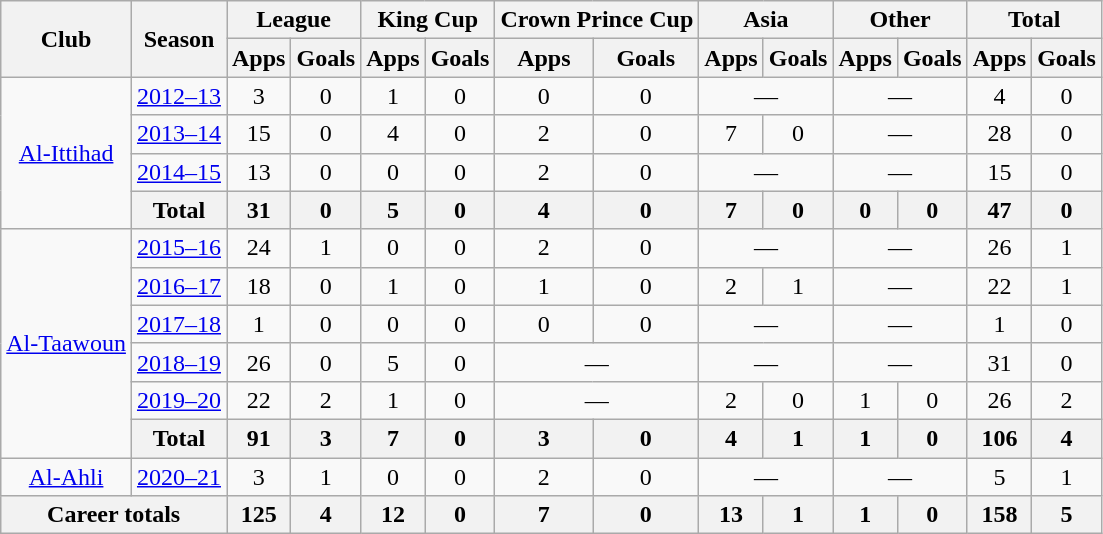<table class="wikitable" style="text-align: center">
<tr>
<th rowspan=2>Club</th>
<th rowspan=2>Season</th>
<th colspan=2>League</th>
<th colspan=2>King Cup</th>
<th colspan=2>Crown Prince Cup</th>
<th colspan=2>Asia</th>
<th colspan=2>Other</th>
<th colspan=2>Total</th>
</tr>
<tr>
<th>Apps</th>
<th>Goals</th>
<th>Apps</th>
<th>Goals</th>
<th>Apps</th>
<th>Goals</th>
<th>Apps</th>
<th>Goals</th>
<th>Apps</th>
<th>Goals</th>
<th>Apps</th>
<th>Goals</th>
</tr>
<tr>
<td rowspan=4><a href='#'>Al-Ittihad</a></td>
<td><a href='#'>2012–13</a></td>
<td>3</td>
<td>0</td>
<td>1</td>
<td>0</td>
<td>0</td>
<td>0</td>
<td colspan=2>—</td>
<td colspan=2>—</td>
<td>4</td>
<td>0</td>
</tr>
<tr>
<td><a href='#'>2013–14</a></td>
<td>15</td>
<td>0</td>
<td>4</td>
<td>0</td>
<td>2</td>
<td>0</td>
<td>7</td>
<td>0</td>
<td colspan=2>—</td>
<td>28</td>
<td>0</td>
</tr>
<tr>
<td><a href='#'>2014–15</a></td>
<td>13</td>
<td>0</td>
<td>0</td>
<td>0</td>
<td>2</td>
<td>0</td>
<td colspan=2>—</td>
<td colspan=2>—</td>
<td>15</td>
<td>0</td>
</tr>
<tr>
<th>Total</th>
<th>31</th>
<th>0</th>
<th>5</th>
<th>0</th>
<th>4</th>
<th>0</th>
<th>7</th>
<th>0</th>
<th>0</th>
<th>0</th>
<th>47</th>
<th>0</th>
</tr>
<tr>
<td rowspan=6><a href='#'>Al-Taawoun</a></td>
<td><a href='#'>2015–16</a></td>
<td>24</td>
<td>1</td>
<td>0</td>
<td>0</td>
<td>2</td>
<td>0</td>
<td colspan=2>—</td>
<td colspan=2>—</td>
<td>26</td>
<td>1</td>
</tr>
<tr>
<td><a href='#'>2016–17</a></td>
<td>18</td>
<td>0</td>
<td>1</td>
<td>0</td>
<td>1</td>
<td>0</td>
<td>2</td>
<td>1</td>
<td colspan=2>—</td>
<td>22</td>
<td>1</td>
</tr>
<tr>
<td><a href='#'>2017–18</a></td>
<td>1</td>
<td>0</td>
<td>0</td>
<td>0</td>
<td>0</td>
<td>0</td>
<td colspan=2>—</td>
<td colspan=2>—</td>
<td>1</td>
<td>0</td>
</tr>
<tr>
<td><a href='#'>2018–19</a></td>
<td>26</td>
<td>0</td>
<td>5</td>
<td>0</td>
<td colspan=2>—</td>
<td colspan=2>—</td>
<td colspan=2>—</td>
<td>31</td>
<td>0</td>
</tr>
<tr>
<td><a href='#'>2019–20</a></td>
<td>22</td>
<td>2</td>
<td>1</td>
<td>0</td>
<td colspan=2>—</td>
<td>2</td>
<td>0</td>
<td>1</td>
<td>0</td>
<td>26</td>
<td>2</td>
</tr>
<tr>
<th>Total</th>
<th>91</th>
<th>3</th>
<th>7</th>
<th>0</th>
<th>3</th>
<th>0</th>
<th>4</th>
<th>1</th>
<th>1</th>
<th>0</th>
<th>106</th>
<th>4</th>
</tr>
<tr>
<td rowspan=1><a href='#'>Al-Ahli</a></td>
<td><a href='#'>2020–21</a></td>
<td>3</td>
<td>1</td>
<td>0</td>
<td>0</td>
<td>2</td>
<td>0</td>
<td colspan=2>—</td>
<td colspan=2>—</td>
<td>5</td>
<td>1</td>
</tr>
<tr>
<th colspan=2>Career totals</th>
<th>125</th>
<th>4</th>
<th>12</th>
<th>0</th>
<th>7</th>
<th>0</th>
<th>13</th>
<th>1</th>
<th>1</th>
<th>0</th>
<th>158</th>
<th>5</th>
</tr>
</table>
